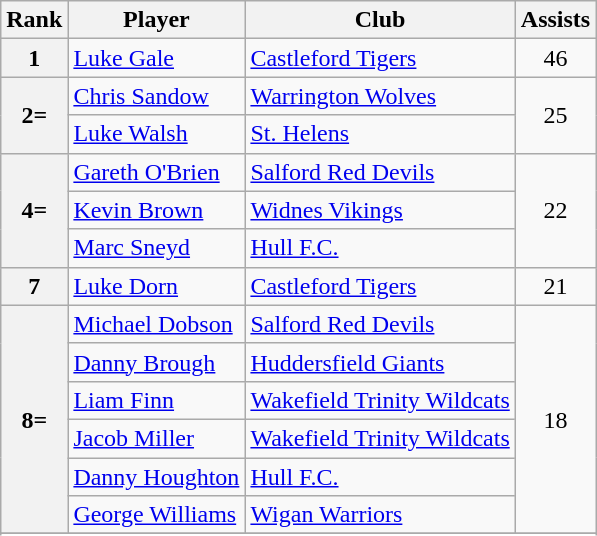<table class="wikitable" style="text-align:center">
<tr>
<th>Rank</th>
<th>Player</th>
<th>Club</th>
<th>Assists</th>
</tr>
<tr>
<th>1</th>
<td align="left"> <a href='#'>Luke Gale</a></td>
<td align="left"> <a href='#'>Castleford Tigers</a></td>
<td>46</td>
</tr>
<tr>
<th rowspan=2>2=</th>
<td align="left"> <a href='#'>Chris Sandow</a></td>
<td align="left"> <a href='#'>Warrington Wolves</a></td>
<td rowspan=2>25</td>
</tr>
<tr>
<td align="left"> <a href='#'>Luke Walsh</a></td>
<td align="left"> <a href='#'>St. Helens</a></td>
</tr>
<tr>
<th rowspan=3>4=</th>
<td align="left"> <a href='#'>Gareth O'Brien</a></td>
<td align="left"> <a href='#'>Salford Red Devils</a></td>
<td rowspan=3>22</td>
</tr>
<tr>
<td align="left"> <a href='#'>Kevin Brown</a></td>
<td align="left"> <a href='#'>Widnes Vikings</a></td>
</tr>
<tr>
<td align="left"> <a href='#'>Marc Sneyd</a></td>
<td align="left"> <a href='#'>Hull F.C.</a></td>
</tr>
<tr>
<th>7</th>
<td align="left"> <a href='#'>Luke Dorn</a></td>
<td align="left"> <a href='#'>Castleford Tigers</a></td>
<td>21</td>
</tr>
<tr>
<th rowspan=6>8=</th>
<td align="left"> <a href='#'>Michael Dobson</a></td>
<td align="left"> <a href='#'>Salford Red Devils</a></td>
<td rowspan=6>18</td>
</tr>
<tr>
<td align="left"> <a href='#'>Danny Brough</a></td>
<td align="left"> <a href='#'>Huddersfield Giants</a></td>
</tr>
<tr>
<td align="left"> <a href='#'>Liam Finn</a></td>
<td align="left"> <a href='#'>Wakefield Trinity Wildcats</a></td>
</tr>
<tr>
<td align="left"> <a href='#'>Jacob Miller</a></td>
<td align="left"> <a href='#'>Wakefield Trinity Wildcats</a></td>
</tr>
<tr>
<td align="left"> <a href='#'>Danny Houghton</a></td>
<td align="left"> <a href='#'>Hull F.C.</a></td>
</tr>
<tr>
<td align="left"> <a href='#'>George Williams</a></td>
<td align="left"> <a href='#'>Wigan Warriors</a></td>
</tr>
<tr>
</tr>
<tr>
</tr>
</table>
